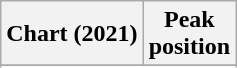<table class="wikitable sortable plainrowheaders" style="text-align:center">
<tr>
<th scope="col">Chart (2021)</th>
<th scope="col">Peak<br> position</th>
</tr>
<tr>
</tr>
<tr>
</tr>
</table>
